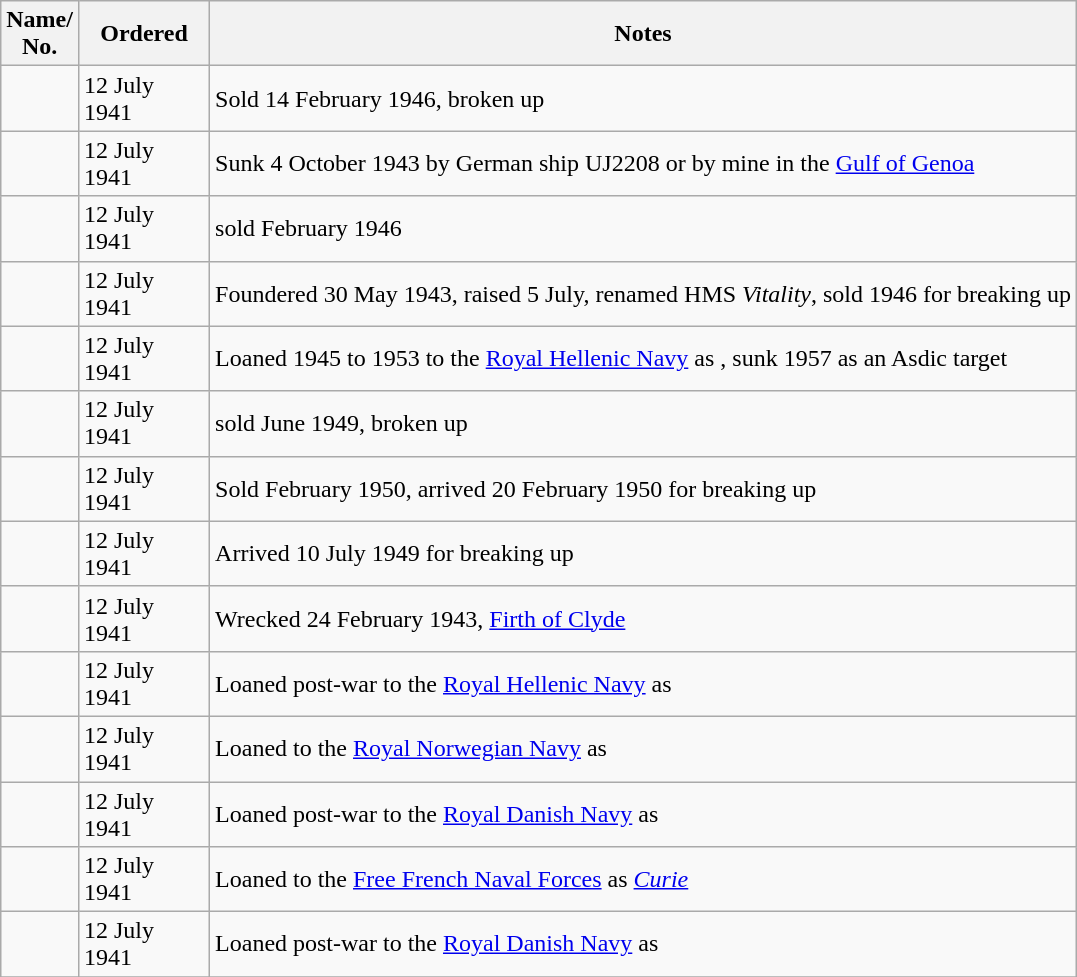<table class = "wikitable sortable">
<tr>
<th>Name/<br>No.</th>
<th scope="col" width="80px">Ordered</th>
<th>Notes</th>
</tr>
<tr>
<td></td>
<td>12 July 1941</td>
<td>Sold 14 February 1946, broken up</td>
</tr>
<tr>
<td></td>
<td>12 July 1941</td>
<td>Sunk 4 October 1943 by German ship UJ2208 or by mine in the <a href='#'>Gulf of Genoa</a></td>
</tr>
<tr>
<td></td>
<td>12 July 1941</td>
<td>sold February 1946</td>
</tr>
<tr>
<td></td>
<td>12 July 1941</td>
<td>Foundered 30 May 1943, raised 5 July, renamed HMS <em>Vitality</em>, sold 1946 for breaking up</td>
</tr>
<tr>
<td></td>
<td>12 July 1941</td>
<td>Loaned 1945 to 1953 to the <a href='#'>Royal Hellenic Navy</a> as , sunk 1957 as an Asdic target</td>
</tr>
<tr>
<td></td>
<td>12 July 1941</td>
<td>sold June 1949, broken up</td>
</tr>
<tr>
<td></td>
<td>12 July 1941</td>
<td>Sold February 1950, arrived 20 February 1950 for breaking up</td>
</tr>
<tr>
<td></td>
<td>12 July 1941</td>
<td>Arrived 10 July 1949 for breaking up</td>
</tr>
<tr>
<td></td>
<td>12 July 1941</td>
<td>Wrecked 24 February 1943, <a href='#'>Firth of Clyde</a></td>
</tr>
<tr>
<td></td>
<td>12 July 1941</td>
<td>Loaned post-war to the <a href='#'>Royal Hellenic Navy</a> as </td>
</tr>
<tr>
<td></td>
<td>12 July 1941</td>
<td>Loaned to the <a href='#'>Royal Norwegian Navy</a> as </td>
</tr>
<tr>
<td></td>
<td>12 July 1941</td>
<td>Loaned post-war to the <a href='#'>Royal Danish Navy</a> as </td>
</tr>
<tr>
<td></td>
<td>12 July 1941</td>
<td>Loaned to the <a href='#'>Free French Naval Forces</a> as <a href='#'><em>Curie</em></a></td>
</tr>
<tr>
<td></td>
<td>12 July 1941</td>
<td>Loaned post-war to the <a href='#'>Royal Danish Navy</a> as </td>
</tr>
<tr>
</tr>
</table>
